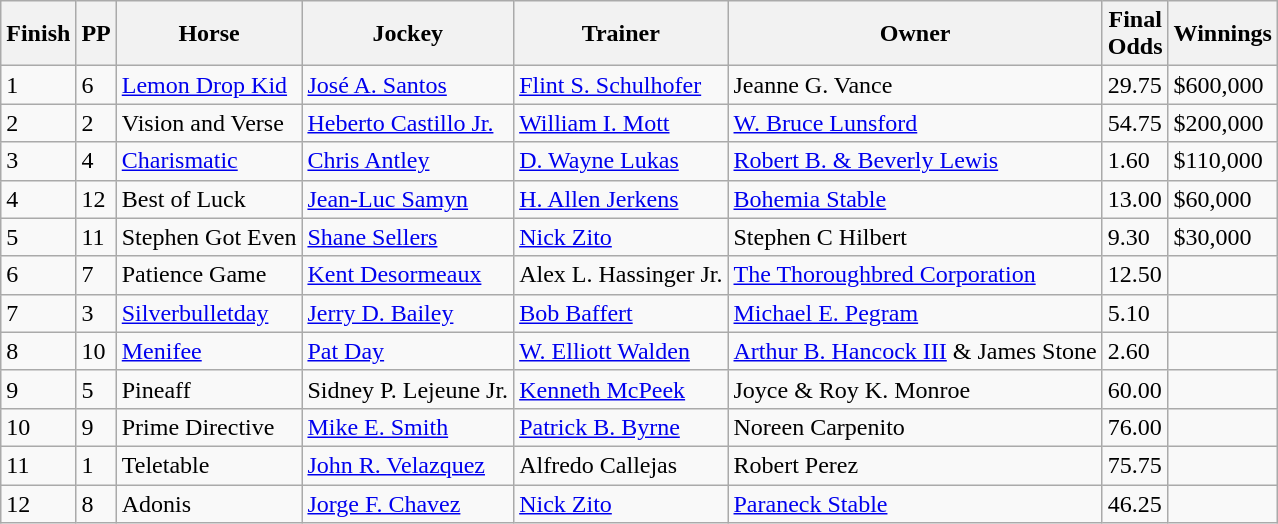<table class="wikitable sortable">
<tr>
<th>Finish</th>
<th>PP</th>
<th>Horse</th>
<th>Jockey</th>
<th>Trainer</th>
<th>Owner</th>
<th>Final <br>Odds</th>
<th>Winnings</th>
</tr>
<tr>
<td>1</td>
<td>6</td>
<td><a href='#'>Lemon Drop Kid</a></td>
<td><a href='#'>José A. Santos</a></td>
<td><a href='#'>Flint S. Schulhofer</a></td>
<td>Jeanne G. Vance</td>
<td>29.75</td>
<td>$600,000</td>
</tr>
<tr>
<td>2</td>
<td>2</td>
<td>Vision and Verse</td>
<td><a href='#'>Heberto Castillo Jr.</a></td>
<td><a href='#'>William I. Mott</a></td>
<td><a href='#'>W. Bruce Lunsford</a></td>
<td>54.75</td>
<td>$200,000</td>
</tr>
<tr>
<td>3</td>
<td>4</td>
<td><a href='#'>Charismatic</a></td>
<td><a href='#'>Chris Antley</a></td>
<td><a href='#'>D. Wayne Lukas</a></td>
<td><a href='#'>Robert B. & Beverly Lewis</a></td>
<td>1.60</td>
<td>$110,000</td>
</tr>
<tr>
<td>4</td>
<td>12</td>
<td>Best of Luck</td>
<td><a href='#'>Jean-Luc Samyn</a></td>
<td><a href='#'>H. Allen Jerkens</a></td>
<td><a href='#'>Bohemia Stable</a></td>
<td>13.00</td>
<td>$60,000</td>
</tr>
<tr>
<td>5</td>
<td>11</td>
<td>Stephen Got Even</td>
<td><a href='#'>Shane Sellers</a></td>
<td><a href='#'>Nick Zito</a></td>
<td>Stephen C Hilbert</td>
<td>9.30</td>
<td>$30,000</td>
</tr>
<tr>
<td>6</td>
<td>7</td>
<td>Patience Game</td>
<td><a href='#'>Kent Desormeaux</a></td>
<td>Alex L. Hassinger Jr.</td>
<td><a href='#'>The Thoroughbred Corporation</a></td>
<td>12.50</td>
<td></td>
</tr>
<tr>
<td>7</td>
<td>3</td>
<td><a href='#'>Silverbulletday</a></td>
<td><a href='#'>Jerry D. Bailey</a></td>
<td><a href='#'>Bob Baffert</a></td>
<td><a href='#'>Michael E. Pegram</a></td>
<td>5.10</td>
<td></td>
</tr>
<tr>
<td>8</td>
<td>10</td>
<td><a href='#'>Menifee</a></td>
<td><a href='#'>Pat Day</a></td>
<td><a href='#'>W. Elliott Walden</a></td>
<td><a href='#'>Arthur B. Hancock III</a> & James Stone</td>
<td>2.60</td>
<td></td>
</tr>
<tr>
<td>9</td>
<td>5</td>
<td>Pineaff</td>
<td>Sidney P. Lejeune Jr.</td>
<td><a href='#'>Kenneth McPeek</a></td>
<td>Joyce & Roy K. Monroe</td>
<td>60.00</td>
<td></td>
</tr>
<tr>
<td>10</td>
<td>9</td>
<td>Prime Directive</td>
<td><a href='#'>Mike E. Smith</a></td>
<td><a href='#'>Patrick B. Byrne</a></td>
<td>Noreen Carpenito</td>
<td>76.00</td>
<td></td>
</tr>
<tr>
<td>11</td>
<td>1</td>
<td>Teletable</td>
<td><a href='#'>John R. Velazquez</a></td>
<td>Alfredo Callejas</td>
<td>Robert Perez</td>
<td>75.75</td>
<td></td>
</tr>
<tr>
<td>12</td>
<td>8</td>
<td>Adonis</td>
<td><a href='#'>Jorge F. Chavez</a></td>
<td><a href='#'>Nick Zito</a></td>
<td><a href='#'>Paraneck Stable</a></td>
<td>46.25</td>
<td></td>
</tr>
</table>
